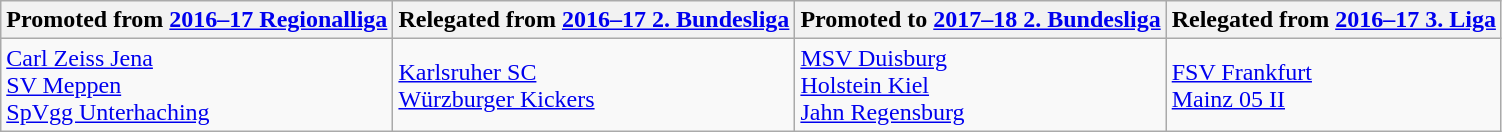<table class="wikitable">
<tr>
<th>Promoted from <a href='#'>2016–17 Regionalliga</a></th>
<th>Relegated from <a href='#'>2016–17 2. Bundesliga</a></th>
<th>Promoted to <a href='#'>2017–18 2. Bundesliga</a></th>
<th>Relegated from <a href='#'>2016–17 3. Liga</a></th>
</tr>
<tr>
<td><a href='#'>Carl Zeiss Jena</a><br><a href='#'>SV Meppen</a><br><a href='#'>SpVgg Unterhaching</a></td>
<td><a href='#'>Karlsruher SC</a><br><a href='#'>Würzburger Kickers</a></td>
<td><a href='#'>MSV Duisburg</a><br><a href='#'>Holstein Kiel</a><br><a href='#'>Jahn Regensburg</a></td>
<td><a href='#'>FSV Frankfurt</a><br><a href='#'>Mainz 05 II</a></td>
</tr>
</table>
